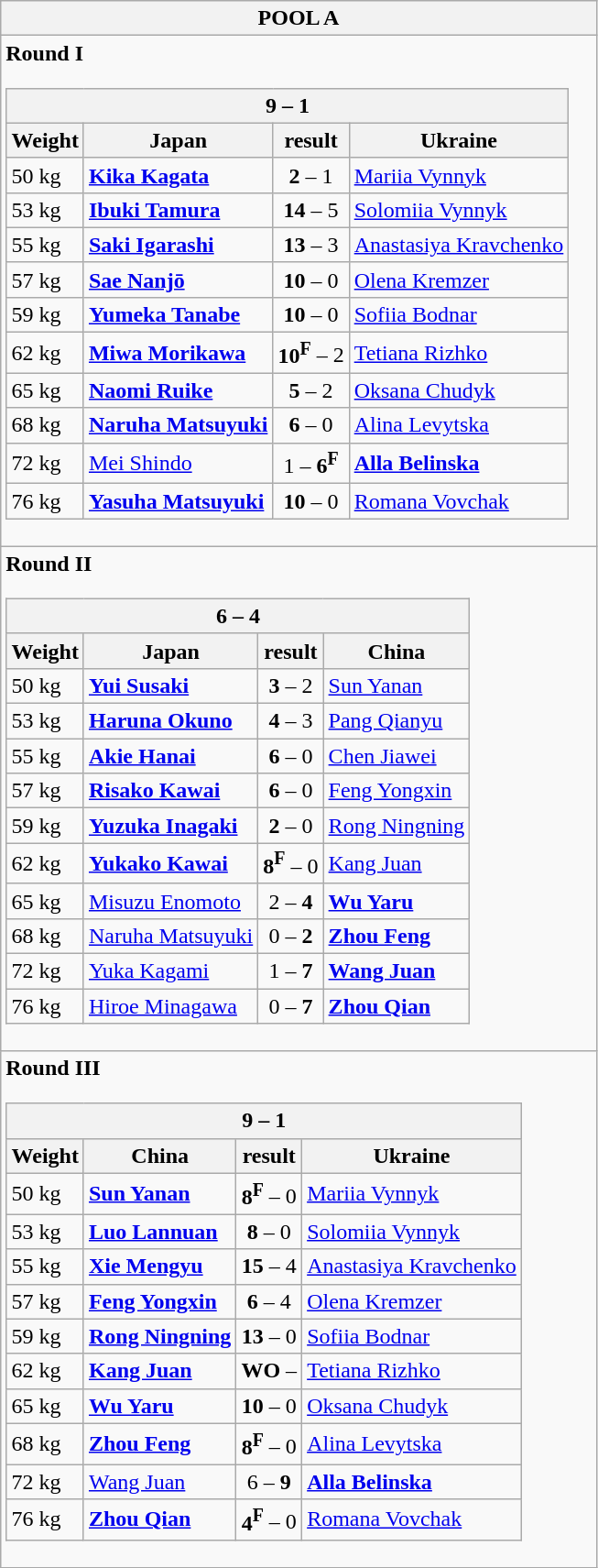<table class="wikitable outercollapse">
<tr>
<th>POOL A</th>
</tr>
<tr>
<td><strong>Round I</strong><br><table class="wikitable collapsible innercollapse">
<tr>
<th colspan=4> 9 – 1 </th>
</tr>
<tr>
<th>Weight</th>
<th>Japan</th>
<th>result</th>
<th>Ukraine</th>
</tr>
<tr>
<td>50 kg</td>
<td><strong><a href='#'>Kika Kagata</a></strong></td>
<td align=center><strong>2</strong> – 1</td>
<td><a href='#'>Mariia Vynnyk</a></td>
</tr>
<tr>
<td>53 kg</td>
<td><strong><a href='#'>Ibuki Tamura</a></strong></td>
<td align=center><strong>14</strong> – 5</td>
<td><a href='#'>Solomiia Vynnyk</a></td>
</tr>
<tr>
<td>55 kg</td>
<td><strong><a href='#'>Saki Igarashi</a></strong></td>
<td align=center><strong>13</strong> – 3</td>
<td><a href='#'>Anastasiya Kravchenko</a></td>
</tr>
<tr>
<td>57 kg</td>
<td><strong><a href='#'>Sae Nanjō</a></strong></td>
<td align=center><strong>10</strong> – 0</td>
<td><a href='#'>Olena Kremzer</a></td>
</tr>
<tr>
<td>59 kg</td>
<td><strong><a href='#'>Yumeka Tanabe</a></strong></td>
<td align=center><strong>10</strong> – 0</td>
<td><a href='#'>Sofiia Bodnar</a></td>
</tr>
<tr>
<td>62 kg</td>
<td><strong><a href='#'>Miwa Morikawa</a></strong></td>
<td align=center><strong>10<sup>F</sup></strong> – 2</td>
<td><a href='#'>Tetiana Rizhko</a></td>
</tr>
<tr>
<td>65 kg</td>
<td><strong><a href='#'>Naomi Ruike</a></strong></td>
<td align=center><strong>5</strong> – 2</td>
<td><a href='#'>Oksana Chudyk</a></td>
</tr>
<tr>
<td>68 kg</td>
<td><strong><a href='#'>Naruha Matsuyuki</a></strong></td>
<td align=center><strong>6</strong> – 0</td>
<td><a href='#'>Alina Levytska</a></td>
</tr>
<tr>
<td>72 kg</td>
<td><a href='#'>Mei Shindo</a></td>
<td align=center>1 – <strong>6<sup>F</sup></strong></td>
<td><strong><a href='#'>Alla Belinska</a></strong></td>
</tr>
<tr>
<td>76 kg</td>
<td><strong><a href='#'>Yasuha Matsuyuki</a></strong></td>
<td align=center><strong>10</strong> – 0</td>
<td><a href='#'>Romana Vovchak</a></td>
</tr>
</table>
</td>
</tr>
<tr>
<td><strong>Round II</strong><br><table class="wikitable collapsible innercollapse">
<tr>
<th colspan=4> 6 – 4 </th>
</tr>
<tr>
<th>Weight</th>
<th>Japan</th>
<th>result</th>
<th>China</th>
</tr>
<tr>
<td>50 kg</td>
<td><strong><a href='#'>Yui Susaki</a></strong></td>
<td align=center><strong>3</strong> – 2</td>
<td><a href='#'>Sun Yanan</a></td>
</tr>
<tr>
<td>53 kg</td>
<td><strong><a href='#'>Haruna Okuno</a></strong></td>
<td align=center><strong>4</strong> – 3</td>
<td><a href='#'>Pang Qianyu</a></td>
</tr>
<tr>
<td>55 kg</td>
<td><strong><a href='#'>Akie Hanai</a></strong></td>
<td align=center><strong>6</strong> – 0</td>
<td><a href='#'>Chen Jiawei</a></td>
</tr>
<tr>
<td>57 kg</td>
<td><strong><a href='#'>Risako Kawai</a></strong></td>
<td align=center><strong>6</strong> – 0</td>
<td><a href='#'>Feng Yongxin</a></td>
</tr>
<tr>
<td>59 kg</td>
<td><strong><a href='#'>Yuzuka Inagaki</a></strong></td>
<td align=center><strong>2</strong> – 0</td>
<td><a href='#'>Rong Ningning</a></td>
</tr>
<tr>
<td>62 kg</td>
<td><strong><a href='#'>Yukako Kawai</a></strong></td>
<td align=center><strong>8<sup>F</sup></strong> – 0</td>
<td><a href='#'>Kang Juan</a></td>
</tr>
<tr>
<td>65 kg</td>
<td><a href='#'>Misuzu Enomoto</a></td>
<td align=center>2 – <strong>4</strong></td>
<td><strong><a href='#'>Wu Yaru</a></strong></td>
</tr>
<tr>
<td>68 kg</td>
<td><a href='#'>Naruha Matsuyuki</a></td>
<td align=center>0 – <strong>2</strong></td>
<td><strong><a href='#'>Zhou Feng</a></strong></td>
</tr>
<tr>
<td>72 kg</td>
<td><a href='#'>Yuka Kagami</a></td>
<td align=center>1 – <strong>7</strong></td>
<td><strong><a href='#'>Wang Juan</a></strong></td>
</tr>
<tr>
<td>76 kg</td>
<td><a href='#'>Hiroe Minagawa</a></td>
<td align=center>0 – <strong>7</strong></td>
<td><strong><a href='#'>Zhou Qian</a></strong></td>
</tr>
</table>
</td>
</tr>
<tr>
<td><strong>Round III</strong><br><table class="wikitable collapsible innercollapse">
<tr>
<th colspan=4> 9 – 1 </th>
</tr>
<tr>
<th>Weight</th>
<th>China</th>
<th>result</th>
<th>Ukraine</th>
</tr>
<tr>
<td>50 kg</td>
<td><strong><a href='#'>Sun Yanan</a></strong></td>
<td align=center><strong>8<sup>F</sup></strong> – 0</td>
<td><a href='#'>Mariia Vynnyk</a></td>
</tr>
<tr>
<td>53 kg</td>
<td><strong><a href='#'>Luo Lannuan</a></strong></td>
<td align=center><strong>8</strong> – 0</td>
<td><a href='#'>Solomiia Vynnyk</a></td>
</tr>
<tr>
<td>55 kg</td>
<td><strong><a href='#'>Xie Mengyu</a></strong></td>
<td align=center><strong>15</strong> – 4</td>
<td><a href='#'>Anastasiya Kravchenko</a></td>
</tr>
<tr>
<td>57 kg</td>
<td><strong><a href='#'>Feng Yongxin</a></strong></td>
<td align=center><strong>6</strong> – 4</td>
<td><a href='#'>Olena Kremzer</a></td>
</tr>
<tr>
<td>59 kg</td>
<td><strong><a href='#'>Rong Ningning</a></strong></td>
<td align=center><strong>13</strong> – 0</td>
<td><a href='#'>Sofiia Bodnar</a></td>
</tr>
<tr>
<td>62 kg</td>
<td><strong><a href='#'>Kang Juan</a></strong></td>
<td align=center><strong>WO</strong> –</td>
<td><a href='#'>Tetiana Rizhko</a></td>
</tr>
<tr>
<td>65 kg</td>
<td><strong><a href='#'>Wu Yaru</a></strong></td>
<td align=center><strong>10</strong> – 0</td>
<td><a href='#'>Oksana Chudyk</a></td>
</tr>
<tr>
<td>68 kg</td>
<td><strong><a href='#'>Zhou Feng</a></strong></td>
<td align=center><strong>8<sup>F</sup></strong> – 0</td>
<td><a href='#'>Alina Levytska</a></td>
</tr>
<tr>
<td>72 kg</td>
<td><a href='#'>Wang Juan</a></td>
<td align=center>6 – <strong>9</strong></td>
<td><strong><a href='#'>Alla Belinska</a></strong></td>
</tr>
<tr>
<td>76 kg</td>
<td><strong><a href='#'>Zhou Qian</a></strong></td>
<td align=center><strong>4<sup>F</sup></strong> – 0</td>
<td><a href='#'>Romana Vovchak</a></td>
</tr>
</table>
</td>
</tr>
</table>
